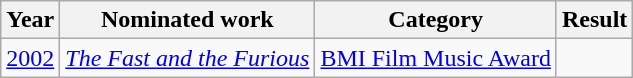<table class=wikitable>
<tr>
<th>Year</th>
<th>Nominated work</th>
<th>Category</th>
<th>Result</th>
</tr>
<tr>
<td><a href='#'>2002</a></td>
<td><em><a href='#'>The Fast and the Furious</a></em></td>
<td><a href='#'>BMI Film Music Award</a></td>
<td></td>
</tr>
</table>
